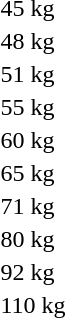<table>
<tr>
<td rowspan=2>45 kg</td>
<td rowspan=2></td>
<td rowspan=2></td>
<td></td>
</tr>
<tr>
<td></td>
</tr>
<tr>
<td>48 kg</td>
<td></td>
<td></td>
<td></td>
</tr>
<tr>
<td rowspan=2>51 kg</td>
<td rowspan=2></td>
<td rowspan=2></td>
<td></td>
</tr>
<tr>
<td></td>
</tr>
<tr>
<td>55 kg</td>
<td></td>
<td></td>
<td></td>
</tr>
<tr>
<td rowspan=2>60 kg</td>
<td rowspan=2></td>
<td rowspan=2></td>
<td></td>
</tr>
<tr>
<td></td>
</tr>
<tr>
<td>65 kg</td>
<td></td>
<td></td>
<td></td>
</tr>
<tr>
<td rowspan=2>71 kg</td>
<td rowspan=2></td>
<td rowspan=2></td>
<td></td>
</tr>
<tr>
<td></td>
</tr>
<tr>
<td>80 kg</td>
<td></td>
<td></td>
<td></td>
</tr>
<tr>
<td>92 kg</td>
<td></td>
<td></td>
<td></td>
</tr>
<tr>
<td>110 kg</td>
<td></td>
<td></td>
<td></td>
</tr>
</table>
